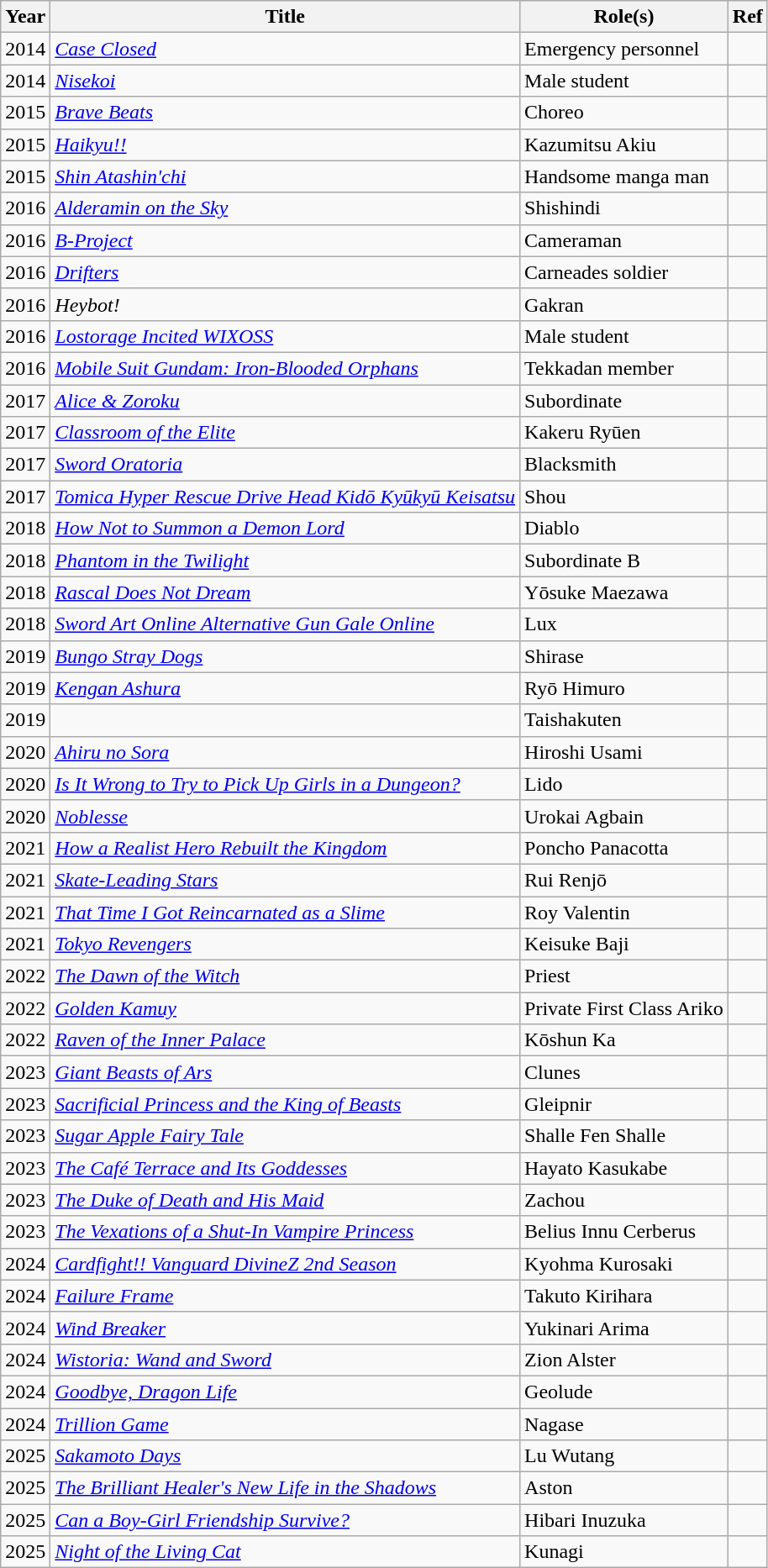<table class="wikitable">
<tr>
<th>Year</th>
<th>Title</th>
<th>Role(s)</th>
<th>Ref</th>
</tr>
<tr>
<td>2014</td>
<td><em><a href='#'>Case Closed</a></em></td>
<td>Emergency personnel</td>
<td></td>
</tr>
<tr>
<td>2014</td>
<td><em><a href='#'>Nisekoi</a></em></td>
<td>Male student</td>
<td></td>
</tr>
<tr>
<td>2015</td>
<td><em><a href='#'>Brave Beats</a></em></td>
<td>Choreo</td>
<td></td>
</tr>
<tr>
<td>2015</td>
<td><em><a href='#'>Haikyu!!</a></em></td>
<td>Kazumitsu Akiu</td>
<td></td>
</tr>
<tr>
<td>2015</td>
<td><em><a href='#'>Shin Atashin'chi</a></em></td>
<td>Handsome manga man</td>
<td></td>
</tr>
<tr>
<td>2016</td>
<td><em><a href='#'>Alderamin on the Sky</a></em></td>
<td>Shishindi</td>
<td></td>
</tr>
<tr>
<td>2016</td>
<td><em><a href='#'>B-Project</a></em></td>
<td>Cameraman</td>
<td></td>
</tr>
<tr>
<td>2016</td>
<td><em><a href='#'>Drifters</a></em></td>
<td>Carneades soldier</td>
<td></td>
</tr>
<tr>
<td>2016</td>
<td><em>Heybot!</em></td>
<td>Gakran</td>
<td></td>
</tr>
<tr>
<td>2016</td>
<td><em><a href='#'>Lostorage Incited WIXOSS</a></em></td>
<td>Male student</td>
<td></td>
</tr>
<tr>
<td>2016</td>
<td><em><a href='#'>Mobile Suit Gundam: Iron-Blooded Orphans</a></em></td>
<td>Tekkadan member</td>
<td></td>
</tr>
<tr>
<td>2017</td>
<td><em><a href='#'>Alice & Zoroku</a></em></td>
<td>Subordinate</td>
<td></td>
</tr>
<tr>
<td>2017</td>
<td><em><a href='#'>Classroom of the Elite</a></em></td>
<td>Kakeru Ryūen</td>
<td></td>
</tr>
<tr>
<td>2017</td>
<td><em><a href='#'>Sword Oratoria</a></em></td>
<td>Blacksmith</td>
<td></td>
</tr>
<tr>
<td>2017</td>
<td><em><a href='#'>Tomica Hyper Rescue Drive Head Kidō Kyūkyū Keisatsu</a></em></td>
<td>Shou</td>
<td></td>
</tr>
<tr>
<td>2018</td>
<td><em><a href='#'>How Not to Summon a Demon Lord</a></em></td>
<td>Diablo</td>
<td></td>
</tr>
<tr>
<td>2018</td>
<td><em><a href='#'>Phantom in the Twilight</a></em></td>
<td>Subordinate B</td>
<td></td>
</tr>
<tr>
<td>2018</td>
<td><em><a href='#'>Rascal Does Not Dream</a></em></td>
<td>Yōsuke Maezawa</td>
<td></td>
</tr>
<tr>
<td>2018</td>
<td><em><a href='#'>Sword Art Online Alternative Gun Gale Online</a></em></td>
<td>Lux</td>
<td></td>
</tr>
<tr>
<td>2019</td>
<td><em><a href='#'>Bungo Stray Dogs</a></em></td>
<td>Shirase</td>
<td></td>
</tr>
<tr>
<td>2019</td>
<td><em><a href='#'>Kengan Ashura</a></em></td>
<td>Ryō Himuro</td>
<td></td>
</tr>
<tr>
<td>2019</td>
<td></td>
<td>Taishakuten</td>
<td></td>
</tr>
<tr>
<td>2020</td>
<td><em><a href='#'>Ahiru no Sora</a></em></td>
<td>Hiroshi Usami</td>
<td></td>
</tr>
<tr>
<td>2020</td>
<td><em><a href='#'>Is It Wrong to Try to Pick Up Girls in a Dungeon?</a></em></td>
<td>Lido</td>
<td></td>
</tr>
<tr>
<td>2020</td>
<td><em><a href='#'>Noblesse</a></em></td>
<td>Urokai Agbain</td>
<td></td>
</tr>
<tr>
<td>2021</td>
<td><em><a href='#'>How a Realist Hero Rebuilt the Kingdom</a></em></td>
<td>Poncho Panacotta</td>
<td></td>
</tr>
<tr>
<td>2021</td>
<td><em><a href='#'>Skate-Leading Stars</a></em></td>
<td>Rui Renjō</td>
<td></td>
</tr>
<tr>
<td>2021</td>
<td><em><a href='#'>That Time I Got Reincarnated as a Slime</a></em></td>
<td>Roy Valentin</td>
<td></td>
</tr>
<tr>
<td>2021</td>
<td><em><a href='#'>Tokyo Revengers</a></em></td>
<td>Keisuke Baji</td>
<td></td>
</tr>
<tr>
<td>2022</td>
<td><em><a href='#'>The Dawn of the Witch</a></em></td>
<td>Priest</td>
<td></td>
</tr>
<tr>
<td>2022</td>
<td><em><a href='#'>Golden Kamuy</a></em></td>
<td>Private First Class Ariko</td>
<td></td>
</tr>
<tr>
<td>2022</td>
<td><em><a href='#'>Raven of the Inner Palace</a></em></td>
<td>Kōshun Ka</td>
<td></td>
</tr>
<tr>
<td>2023</td>
<td><em><a href='#'>Giant Beasts of Ars</a></em></td>
<td>Clunes</td>
<td></td>
</tr>
<tr>
<td>2023</td>
<td><em><a href='#'>Sacrificial Princess and the King of Beasts</a></em></td>
<td>Gleipnir</td>
<td></td>
</tr>
<tr>
<td>2023</td>
<td><em><a href='#'>Sugar Apple Fairy Tale</a></em></td>
<td>Shalle Fen Shalle</td>
<td></td>
</tr>
<tr>
<td>2023</td>
<td><em><a href='#'>The Café Terrace and Its Goddesses</a></em></td>
<td>Hayato Kasukabe</td>
<td></td>
</tr>
<tr>
<td>2023</td>
<td><em><a href='#'>The Duke of Death and His Maid</a></em></td>
<td>Zachou</td>
<td></td>
</tr>
<tr>
<td>2023</td>
<td><em><a href='#'>The Vexations of a Shut-In Vampire Princess</a></em></td>
<td>Belius Innu Cerberus</td>
<td></td>
</tr>
<tr>
<td>2024</td>
<td><em><a href='#'>Cardfight!! Vanguard DivineZ 2nd Season</a></em></td>
<td>Kyohma Kurosaki</td>
<td></td>
</tr>
<tr>
<td>2024</td>
<td><em><a href='#'>Failure Frame</a></em></td>
<td>Takuto Kirihara</td>
<td></td>
</tr>
<tr>
<td>2024</td>
<td><em><a href='#'>Wind Breaker</a></em></td>
<td>Yukinari Arima</td>
<td></td>
</tr>
<tr>
<td>2024</td>
<td><em><a href='#'>Wistoria: Wand and Sword</a></em></td>
<td>Zion Alster</td>
<td></td>
</tr>
<tr>
<td>2024</td>
<td><em><a href='#'>Goodbye, Dragon Life</a></em></td>
<td>Geolude</td>
<td></td>
</tr>
<tr>
<td>2024</td>
<td><em><a href='#'>Trillion Game</a></em></td>
<td>Nagase</td>
<td></td>
</tr>
<tr>
<td>2025</td>
<td><em><a href='#'>Sakamoto Days</a></em></td>
<td>Lu Wutang</td>
<td></td>
</tr>
<tr>
<td>2025</td>
<td><em><a href='#'>The Brilliant Healer's New Life in the Shadows</a></em></td>
<td>Aston</td>
<td></td>
</tr>
<tr>
<td>2025</td>
<td><em><a href='#'>Can a Boy-Girl Friendship Survive?</a></em></td>
<td>Hibari Inuzuka</td>
<td></td>
</tr>
<tr>
<td>2025</td>
<td><em><a href='#'>Night of the Living Cat</a></em></td>
<td>Kunagi</td>
<td></td>
</tr>
</table>
